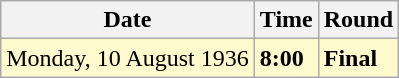<table class="wikitable">
<tr>
<th>Date</th>
<th>Time</th>
<th>Round</th>
</tr>
<tr style=background:lemonchiffon>
<td>Monday, 10 August 1936</td>
<td><strong>8:00</strong></td>
<td><strong>Final</strong></td>
</tr>
</table>
